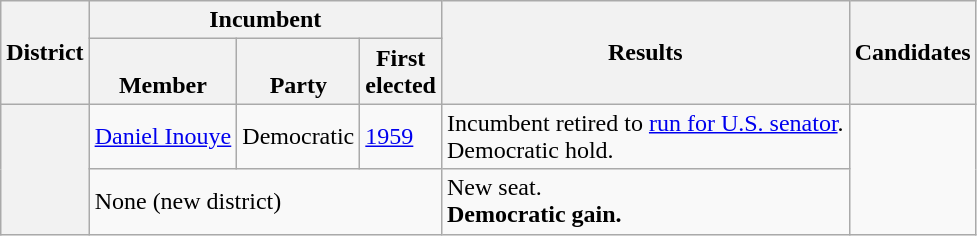<table class="wikitable sortable">
<tr>
<th rowspan=2>District</th>
<th colspan=3>Incumbent</th>
<th rowspan=2>Results</th>
<th rowspan=2 class="unsortable">Candidates</th>
</tr>
<tr valign=bottom>
<th>Member</th>
<th>Party</th>
<th>First<br>elected</th>
</tr>
<tr>
<th rowspan=2></th>
<td><a href='#'>Daniel Inouye</a></td>
<td>Democratic</td>
<td><a href='#'>1959</a></td>
<td>Incumbent retired to <a href='#'>run for U.S. senator</a>.<br>Democratic hold.</td>
<td rowspan=2 nowrap></td>
</tr>
<tr>
<td colspan=3>None (new district)</td>
<td>New seat.<br><strong>Democratic gain.</strong></td>
</tr>
</table>
